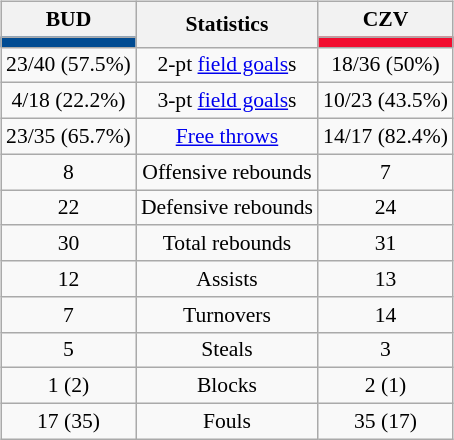<table style="width:100%;">
<tr>
<td valign=top align=right width=33%><br>













</td>
<td style="vertical-align:top; align:center; width:33%;"><br><table style="width:100%;">
<tr>
<td style="width=50%;"></td>
<td></td>
<td style="width=50%;"></td>
</tr>
</table>
<table class="wikitable" style="font-size:90%; text-align:center; margin:auto;" align=center>
<tr>
<th>BUD</th>
<th rowspan=2>Statistics</th>
<th>CZV</th>
</tr>
<tr>
<td style="background:#004B92;"></td>
<td style="background:#F20D2F;"></td>
</tr>
<tr>
<td>23/40 (57.5%)</td>
<td>2-pt <a href='#'>field goals</a>s</td>
<td>18/36 (50%)</td>
</tr>
<tr>
<td>4/18 (22.2%)</td>
<td>3-pt <a href='#'>field goals</a>s</td>
<td>10/23 (43.5%)</td>
</tr>
<tr>
<td>23/35 (65.7%)</td>
<td><a href='#'>Free throws</a></td>
<td>14/17 (82.4%)</td>
</tr>
<tr>
<td>8</td>
<td>Offensive rebounds</td>
<td>7</td>
</tr>
<tr>
<td>22</td>
<td>Defensive rebounds</td>
<td>24</td>
</tr>
<tr>
<td>30</td>
<td>Total rebounds</td>
<td>31</td>
</tr>
<tr>
<td>12</td>
<td>Assists</td>
<td>13</td>
</tr>
<tr>
<td>7</td>
<td>Turnovers</td>
<td>14</td>
</tr>
<tr>
<td>5</td>
<td>Steals</td>
<td>3</td>
</tr>
<tr>
<td>1 (2)</td>
<td>Blocks</td>
<td>2 (1)</td>
</tr>
<tr>
<td>17 (35)</td>
<td>Fouls</td>
<td>35 (17)</td>
</tr>
</table>
</td>
<td style="vertical-align:top; align:left; width:33%;"><br>













</td>
</tr>
</table>
